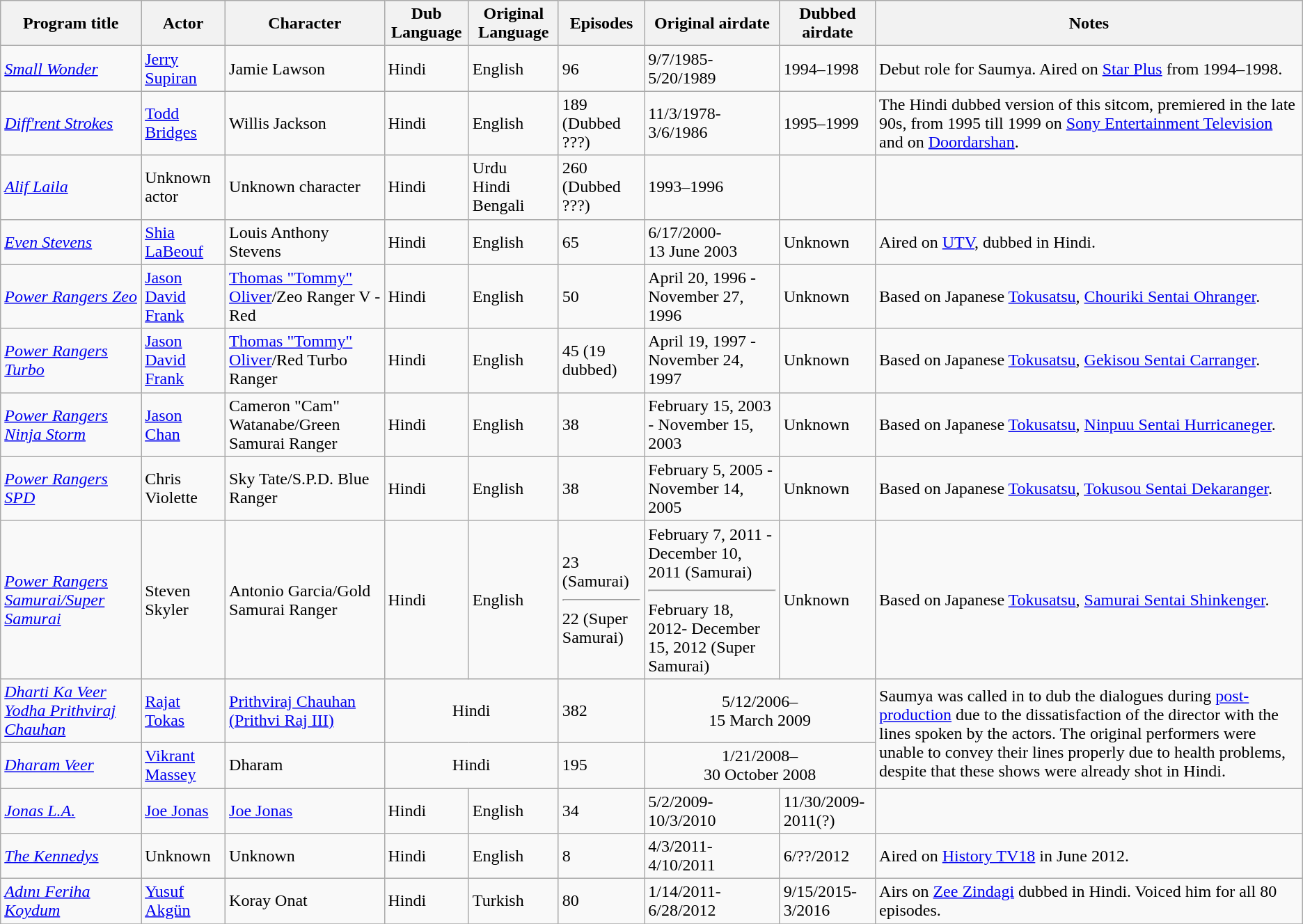<table class="wikitable">
<tr>
<th>Program title</th>
<th>Actor</th>
<th>Character</th>
<th>Dub Language</th>
<th>Original Language</th>
<th>Episodes</th>
<th>Original airdate</th>
<th>Dubbed airdate</th>
<th>Notes</th>
</tr>
<tr>
<td><a href='#'><em>Small Wonder</em></a></td>
<td><a href='#'>Jerry Supiran</a></td>
<td>Jamie Lawson</td>
<td>Hindi</td>
<td>English</td>
<td>96</td>
<td>9/7/1985-5/20/1989</td>
<td>1994–1998</td>
<td>Debut role for Saumya. Aired on <a href='#'>Star Plus</a> from 1994–1998.</td>
</tr>
<tr>
<td><em><a href='#'>Diff'rent Strokes</a></em></td>
<td><a href='#'>Todd Bridges</a></td>
<td>Willis Jackson</td>
<td>Hindi</td>
<td>English</td>
<td>189 (Dubbed ???)</td>
<td>11/3/1978-<br>3/6/1986</td>
<td>1995–1999</td>
<td>The Hindi dubbed version of this sitcom, premiered in the late 90s, from 1995 till 1999 on <a href='#'>Sony Entertainment Television</a> and on <a href='#'>Doordarshan</a>.</td>
</tr>
<tr>
<td><em><a href='#'>Alif Laila</a></em></td>
<td>Unknown actor</td>
<td>Unknown character</td>
<td>Hindi</td>
<td>Urdu <br> Hindi <br> Bengali</td>
<td>260 <br> (Dubbed ???)</td>
<td>1993–1996</td>
<td></td>
<td></td>
</tr>
<tr>
<td><em><a href='#'>Even Stevens</a></em></td>
<td><a href='#'>Shia LaBeouf</a></td>
<td>Louis Anthony Stevens</td>
<td>Hindi</td>
<td>English</td>
<td>65</td>
<td>6/17/2000-<br>13 June 2003</td>
<td>Unknown</td>
<td>Aired on <a href='#'>UTV</a>, dubbed in Hindi.</td>
</tr>
<tr>
<td><em><a href='#'>Power Rangers Zeo</a></em></td>
<td><a href='#'>Jason David Frank</a></td>
<td><a href='#'>Thomas "Tommy" Oliver</a>/Zeo Ranger V - Red</td>
<td>Hindi</td>
<td>English</td>
<td>50</td>
<td>April 20, 1996 - November 27, 1996</td>
<td>Unknown</td>
<td>Based on Japanese <a href='#'>Tokusatsu</a>, <a href='#'>Chouriki Sentai Ohranger</a>.</td>
</tr>
<tr>
<td><em><a href='#'>Power Rangers Turbo</a></em></td>
<td><a href='#'>Jason David Frank</a></td>
<td><a href='#'>Thomas "Tommy" Oliver</a>/Red Turbo Ranger</td>
<td>Hindi</td>
<td>English</td>
<td>45 (19 dubbed)</td>
<td>April 19, 1997 - November 24, 1997</td>
<td>Unknown</td>
<td>Based on Japanese <a href='#'>Tokusatsu</a>, <a href='#'>Gekisou Sentai Carranger</a>.</td>
</tr>
<tr>
<td><em><a href='#'>Power Rangers Ninja Storm</a></em></td>
<td><a href='#'>Jason Chan</a></td>
<td>Cameron "Cam" Watanabe/Green Samurai Ranger</td>
<td>Hindi</td>
<td>English</td>
<td>38</td>
<td>February 15, 2003 - November 15, 2003</td>
<td>Unknown</td>
<td>Based on Japanese <a href='#'>Tokusatsu</a>, <a href='#'>Ninpuu Sentai Hurricaneger</a>.</td>
</tr>
<tr>
<td><em><a href='#'>Power Rangers SPD</a></em></td>
<td>Chris Violette</td>
<td>Sky Tate/S.P.D. Blue Ranger</td>
<td>Hindi</td>
<td>English</td>
<td>38</td>
<td>February 5, 2005 - November 14, 2005</td>
<td>Unknown</td>
<td>Based on Japanese <a href='#'>Tokusatsu</a>, <a href='#'>Tokusou Sentai Dekaranger</a>.</td>
</tr>
<tr>
<td><em><a href='#'>Power Rangers Samurai/Super Samurai</a></em></td>
<td>Steven Skyler</td>
<td>Antonio Garcia/Gold Samurai Ranger</td>
<td>Hindi</td>
<td>English</td>
<td>23 (Samurai) <hr> 22 (Super Samurai)</td>
<td>February 7, 2011 - December 10, 2011 (Samurai) <hr> February 18, 2012- December 15, 2012 (Super Samurai)</td>
<td>Unknown</td>
<td>Based on Japanese <a href='#'>Tokusatsu</a>, <a href='#'>Samurai Sentai Shinkenger</a>.</td>
</tr>
<tr>
<td><em><a href='#'>Dharti Ka Veer Yodha Prithviraj Chauhan</a></em></td>
<td><a href='#'>Rajat Tokas</a></td>
<td><a href='#'>Prithviraj Chauhan (Prithvi Raj III)</a></td>
<td colspan="2" style="text-align:center">Hindi</td>
<td>382</td>
<td colspan="2" style="text-align:center">5/12/2006–<br>15 March 2009</td>
<td rowspan="2">Saumya was called in to dub the dialogues during <a href='#'>post-production</a> due to the dissatisfaction of the director with the lines spoken by the actors. The original performers were unable to convey their lines properly due to health problems, despite that these shows were already shot in Hindi.</td>
</tr>
<tr>
<td><a href='#'><em>Dharam Veer</em></a></td>
<td><a href='#'>Vikrant Massey</a></td>
<td>Dharam</td>
<td colspan="2" style="text-align:center">Hindi</td>
<td>195</td>
<td colspan="2" style="text-align:center">1/21/2008–<br>30 October 2008</td>
</tr>
<tr>
<td><em><a href='#'>Jonas L.A.</a></em></td>
<td><a href='#'>Joe Jonas</a></td>
<td><a href='#'>Joe Jonas</a></td>
<td>Hindi</td>
<td>English</td>
<td>34</td>
<td>5/2/2009-<br>10/3/2010</td>
<td>11/30/2009-<br> 2011(?)</td>
<td></td>
</tr>
<tr>
<td><a href='#'><em>The Kennedys</em></a></td>
<td>Unknown</td>
<td>Unknown</td>
<td>Hindi</td>
<td>English</td>
<td>8</td>
<td>4/3/2011-<br>4/10/2011</td>
<td>6/??/2012</td>
<td>Aired on <a href='#'>History TV18</a> in June 2012.</td>
</tr>
<tr>
<td><em><a href='#'>Adını Feriha Koydum</a></em></td>
<td><a href='#'>Yusuf Akgün</a></td>
<td>Koray Onat</td>
<td>Hindi</td>
<td>Turkish</td>
<td>80</td>
<td>1/14/2011-<br>6/28/2012</td>
<td>9/15/2015-3/2016</td>
<td>Airs on <a href='#'>Zee Zindagi</a> dubbed in Hindi. Voiced him for all 80 episodes.</td>
</tr>
<tr>
</tr>
</table>
